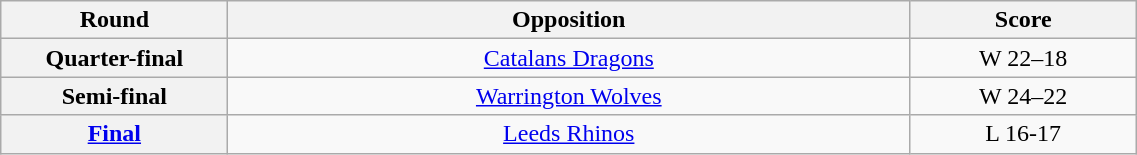<table class="wikitable plainrowheaders" style="text-align:center; width: 60%;">
<tr>
<th scope="col" style="width:20%">Round</th>
<th scope="col" style="width:60%">Opposition</th>
<th scope="col" style="width:20%">Score</th>
</tr>
<tr>
<th>Quarter-final</th>
<td> <a href='#'>Catalans Dragons</a></td>
<td>W 22–18</td>
</tr>
<tr>
<th>Semi-final</th>
<td> <a href='#'>Warrington Wolves</a></td>
<td>W 24–22</td>
</tr>
<tr>
<th><a href='#'>Final</a></th>
<td> <a href='#'>Leeds Rhinos</a></td>
<td>L 16-17 </td>
</tr>
</table>
